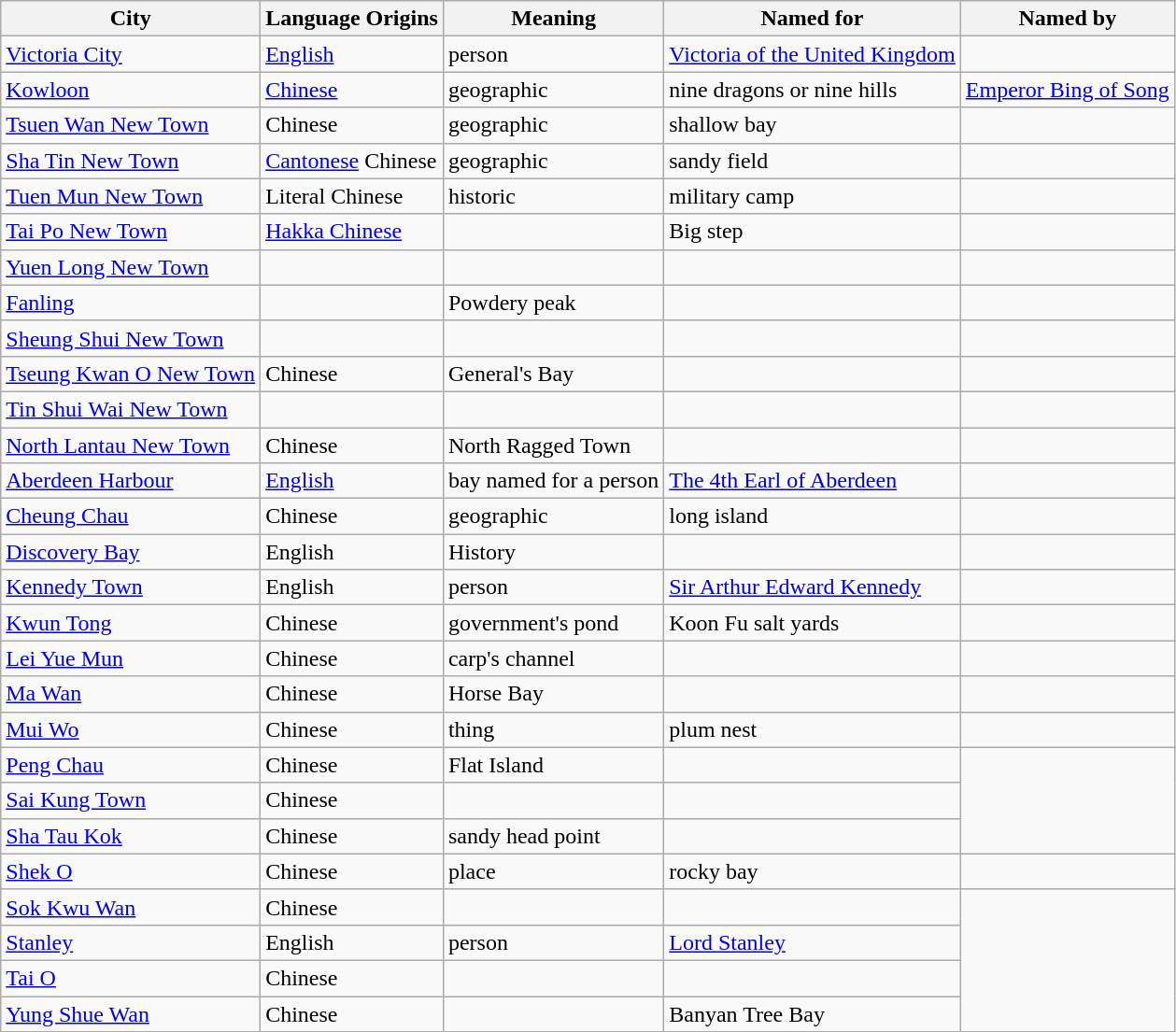<table class="wikitable sortable">
<tr>
<th>City</th>
<th>Language Origins</th>
<th>Meaning</th>
<th>Named for</th>
<th>Named by</th>
</tr>
<tr>
<td><a href='#'>Victoria City</a></td>
<td><a href='#'>English</a></td>
<td>person</td>
<td><a href='#'>Victoria of the United Kingdom</a></td>
<td></td>
</tr>
<tr>
<td><a href='#'>Kowloon</a></td>
<td><a href='#'>Chinese</a></td>
<td>geographic</td>
<td>nine dragons or nine hills</td>
<td><a href='#'>Emperor Bing of Song</a></td>
</tr>
<tr>
<td><a href='#'>Tsuen Wan New Town</a></td>
<td>Chinese</td>
<td>geographic</td>
<td>shallow bay</td>
<td></td>
</tr>
<tr>
<td><a href='#'>Sha Tin New Town</a></td>
<td><a href='#'>Cantonese</a> Chinese</td>
<td>geographic</td>
<td>sandy field</td>
<td></td>
</tr>
<tr>
<td><a href='#'>Tuen Mun New Town</a></td>
<td>Literal Chinese</td>
<td>historic</td>
<td>military camp</td>
<td></td>
</tr>
<tr>
<td><a href='#'>Tai Po New Town</a></td>
<td><a href='#'>Hakka Chinese</a></td>
<td></td>
<td>Big step</td>
<td></td>
</tr>
<tr>
<td><a href='#'>Yuen Long New Town</a></td>
<td></td>
<td></td>
<td></td>
</tr>
<tr>
<td><a href='#'>Fanling</a></td>
<td></td>
<td>Powdery peak</td>
<td></td>
<td></td>
</tr>
<tr>
<td><a href='#'>Sheung Shui New Town</a></td>
<td></td>
<td></td>
<td></td>
<td></td>
</tr>
<tr>
<td><a href='#'>Tseung Kwan O New Town</a></td>
<td>Chinese</td>
<td>General's Bay</td>
<td></td>
<td></td>
</tr>
<tr>
<td><a href='#'>Tin Shui Wai New Town</a></td>
<td></td>
<td></td>
<td></td>
<td></td>
</tr>
<tr>
<td><a href='#'>North Lantau New Town</a></td>
<td>Chinese</td>
<td>North Ragged Town</td>
<td></td>
<td></td>
</tr>
<tr>
<td><a href='#'>Aberdeen Harbour</a></td>
<td><a href='#'>English</a></td>
<td>bay named for a person</td>
<td><a href='#'>The 4th Earl of Aberdeen</a></td>
<td></td>
</tr>
<tr>
<td><a href='#'>Cheung Chau</a></td>
<td>Chinese</td>
<td>geographic</td>
<td>long island</td>
<td></td>
</tr>
<tr>
<td><a href='#'>Discovery Bay</a></td>
<td>English</td>
<td>History</td>
<td></td>
<td></td>
</tr>
<tr>
<td><a href='#'>Kennedy Town</a></td>
<td>English</td>
<td>person</td>
<td><a href='#'>Sir Arthur Edward Kennedy</a></td>
<td></td>
</tr>
<tr>
<td><a href='#'>Kwun Tong</a></td>
<td>Chinese</td>
<td>government's pond</td>
<td>Koon Fu salt yards</td>
<td></td>
</tr>
<tr>
<td><a href='#'>Lei Yue Mun</a></td>
<td>Chinese</td>
<td>carp's channel</td>
<td></td>
</tr>
<tr>
<td><a href='#'>Ma Wan</a></td>
<td>Chinese</td>
<td>Horse Bay</td>
<td></td>
<td></td>
</tr>
<tr>
<td><a href='#'>Mui Wo</a></td>
<td>Chinese</td>
<td>thing</td>
<td>plum nest</td>
<td></td>
</tr>
<tr>
<td><a href='#'>Peng Chau</a></td>
<td>Chinese</td>
<td>Flat Island</td>
<td></td>
</tr>
<tr>
<td><a href='#'>Sai Kung Town</a></td>
<td>Chinese</td>
<td></td>
<td></td>
</tr>
<tr>
<td><a href='#'>Sha Tau Kok</a></td>
<td>Chinese</td>
<td>sandy head point</td>
<td></td>
</tr>
<tr>
<td><a href='#'>Shek O</a></td>
<td>Chinese</td>
<td>place</td>
<td>rocky bay</td>
<td></td>
</tr>
<tr>
<td><a href='#'>Sok Kwu Wan</a></td>
<td>Chinese</td>
<td></td>
<td></td>
</tr>
<tr>
<td><a href='#'>Stanley</a></td>
<td>English</td>
<td>person</td>
<td><a href='#'>Lord Stanley</a></td>
</tr>
<tr>
<td><a href='#'>Tai O</a></td>
<td>Chinese</td>
<td></td>
<td></td>
</tr>
<tr>
<td><a href='#'>Yung Shue Wan</a></td>
<td>Chinese</td>
<td></td>
<td>Banyan Tree Bay</td>
</tr>
</table>
